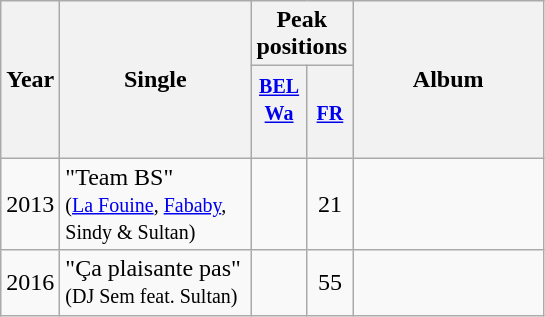<table class="wikitable">
<tr>
<th align="center" rowspan="2" width="10">Year</th>
<th align="center" rowspan="2" width="120">Single</th>
<th align="center" colspan="2" width="20">Peak positions</th>
<th align="center" rowspan="2" width="120">Album</th>
</tr>
<tr>
<th width="20"><small><a href='#'>BEL <br>Wa</a><br></small><br></th>
<th width="20"><small><a href='#'>FR</a></small><br></th>
</tr>
<tr>
<td style="text-align:center;">2013</td>
<td>"Team BS" <br><small>(<a href='#'>La Fouine</a>, <a href='#'>Fababy</a>, Sindy & Sultan)</small></td>
<td style="text-align:center;"></td>
<td style="text-align:center;">21</td>
<td style="text-align:center;"></td>
</tr>
<tr>
<td style="text-align:center;">2016</td>
<td>"Ça plaisante pas" <br><small>(DJ Sem feat. Sultan)</small></td>
<td style="text-align:center;"></td>
<td style="text-align:center;">55</td>
<td style="text-align:center;"></td>
</tr>
</table>
